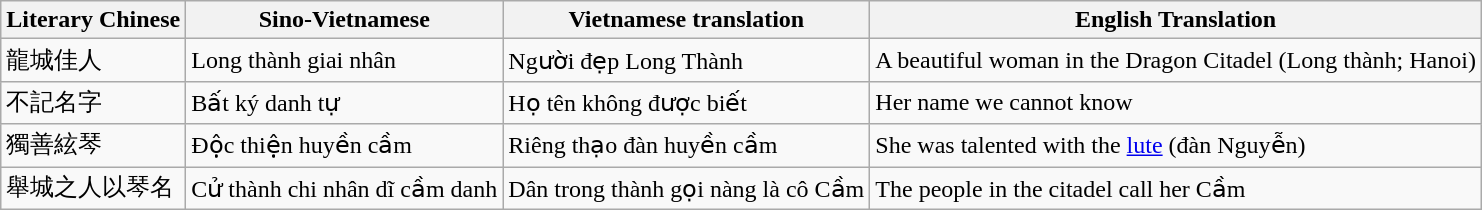<table class="wikitable">
<tr>
<th>Literary Chinese</th>
<th>Sino-Vietnamese</th>
<th>Vietnamese translation</th>
<th>English Translation</th>
</tr>
<tr>
<td>龍城佳人</td>
<td>Long thành giai nhân</td>
<td>Người đẹp Long Thành</td>
<td>A beautiful woman in the Dragon Citadel (Long thành; Hanoi)</td>
</tr>
<tr>
<td>不記名字</td>
<td>Bất ký danh tự</td>
<td>Họ tên không được biết</td>
<td>Her name we cannot know</td>
</tr>
<tr>
<td>獨善絃琴</td>
<td>Ðộc thiện huyền cầm</td>
<td>Riêng thạo đàn huyền cầm</td>
<td>She was talented with the <a href='#'>lute</a> (đàn Nguyễn)</td>
</tr>
<tr>
<td>舉城之人以琴名</td>
<td>Cử thành chi nhân dĩ cầm danh</td>
<td>Dân trong thành gọi nàng là cô Cầm</td>
<td>The people in the citadel call her Cầm</td>
</tr>
</table>
